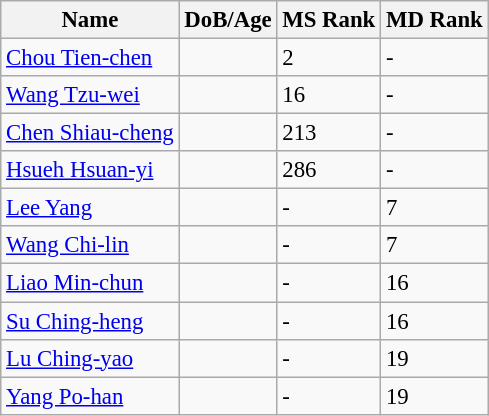<table class="wikitable" style="text-align: left; font-size:95%;">
<tr>
<th>Name</th>
<th>DoB/Age</th>
<th>MS Rank</th>
<th>MD Rank</th>
</tr>
<tr>
<td><a href='#'>Chou Tien-chen</a></td>
<td></td>
<td>2</td>
<td>-</td>
</tr>
<tr>
<td><a href='#'>Wang Tzu-wei</a></td>
<td></td>
<td>16</td>
<td>-</td>
</tr>
<tr>
<td><a href='#'>Chen Shiau-cheng</a></td>
<td></td>
<td>213</td>
<td>-</td>
</tr>
<tr>
<td><a href='#'>Hsueh Hsuan-yi</a></td>
<td></td>
<td>286</td>
<td>-</td>
</tr>
<tr>
<td><a href='#'>Lee Yang</a></td>
<td></td>
<td>-</td>
<td>7</td>
</tr>
<tr>
<td><a href='#'>Wang Chi-lin</a></td>
<td></td>
<td>-</td>
<td>7</td>
</tr>
<tr>
<td><a href='#'>Liao Min-chun</a></td>
<td></td>
<td>-</td>
<td>16</td>
</tr>
<tr>
<td><a href='#'>Su Ching-heng</a></td>
<td></td>
<td>-</td>
<td>16</td>
</tr>
<tr>
<td><a href='#'>Lu Ching-yao</a></td>
<td></td>
<td>-</td>
<td>19</td>
</tr>
<tr>
<td><a href='#'>Yang Po-han</a></td>
<td></td>
<td>-</td>
<td>19</td>
</tr>
</table>
